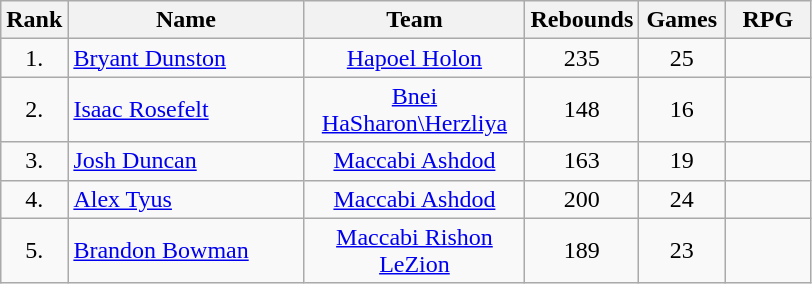<table class="wikitable" style="text-align: center;">
<tr>
<th>Rank</th>
<th width=150>Name</th>
<th width=140>Team</th>
<th width=65>Rebounds</th>
<th width=50>Games</th>
<th width=50>RPG</th>
</tr>
<tr>
<td>1.</td>
<td align="left"> <a href='#'>Bryant Dunston</a></td>
<td><a href='#'>Hapoel Holon</a></td>
<td>235</td>
<td>25</td>
<td><strong></strong></td>
</tr>
<tr>
<td>2.</td>
<td align="left"> <a href='#'>Isaac Rosefelt</a></td>
<td><a href='#'>Bnei HaSharon\Herzliya</a></td>
<td>148</td>
<td>16</td>
<td><strong></strong></td>
</tr>
<tr>
<td>3.</td>
<td align="left"> <a href='#'>Josh Duncan</a></td>
<td><a href='#'>Maccabi Ashdod</a></td>
<td>163</td>
<td>19</td>
<td><strong></strong></td>
</tr>
<tr>
<td>4.</td>
<td align="left"> <a href='#'>Alex Tyus</a></td>
<td><a href='#'>Maccabi Ashdod</a></td>
<td>200</td>
<td>24</td>
<td><strong></strong></td>
</tr>
<tr>
<td>5.</td>
<td align="left"> <a href='#'>Brandon Bowman</a></td>
<td><a href='#'>Maccabi Rishon LeZion</a></td>
<td>189</td>
<td>23</td>
<td><strong></strong></td>
</tr>
</table>
